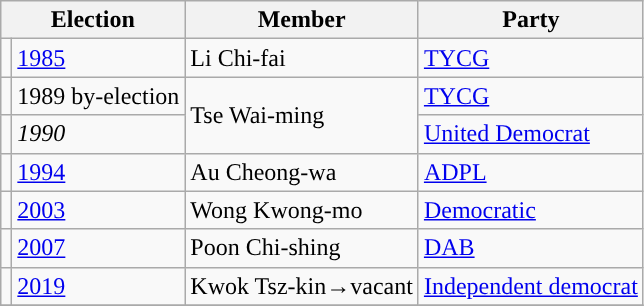<table class="wikitable">
<tr>
<th colspan="2">Election</th>
<th>Member</th>
<th>Party</th>
</tr>
<tr>
<td style="color:inherit;background-color: "></td>
<td><a href='#'>1985</a></td>
<td>Li Chi-fai</td>
<td><a href='#'>TYCG</a></td>
</tr>
<tr>
<td style="color:inherit;background-color: "></td>
<td>1989 by-election</td>
<td rowspan=2>Tse Wai-ming</td>
<td><a href='#'>TYCG</a></td>
</tr>
<tr>
<td style="color:inherit;background-color: "></td>
<td><em>1990</em></td>
<td><a href='#'>United Democrat</a></td>
</tr>
<tr>
<td style="color:inherit;background-color: "></td>
<td><a href='#'>1994</a></td>
<td>Au Cheong-wa</td>
<td><a href='#'>ADPL</a></td>
</tr>
<tr>
<td style="color:inherit;background-color: "></td>
<td><a href='#'>2003</a></td>
<td>Wong Kwong-mo</td>
<td><a href='#'>Democratic</a></td>
</tr>
<tr>
<td style="color:inherit;background-color: "></td>
<td><a href='#'>2007</a></td>
<td>Poon Chi-shing</td>
<td><a href='#'>DAB</a></td>
</tr>
<tr>
<td style="color:inherit;background:"></td>
<td><a href='#'>2019</a></td>
<td>Kwok Tsz-kin→vacant</td>
<td><a href='#'>Independent democrat</a></td>
</tr>
<tr>
</tr>
</table>
